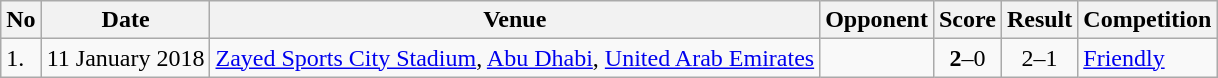<table class="wikitable" style="font-size:100%;">
<tr>
<th>No</th>
<th>Date</th>
<th>Venue</th>
<th>Opponent</th>
<th>Score</th>
<th>Result</th>
<th>Competition</th>
</tr>
<tr>
<td>1.</td>
<td>11 January 2018</td>
<td><a href='#'>Zayed Sports City Stadium</a>, <a href='#'>Abu Dhabi</a>, <a href='#'>United Arab Emirates</a></td>
<td></td>
<td align=center><strong>2</strong>–0</td>
<td align=center>2–1</td>
<td><a href='#'>Friendly</a></td>
</tr>
</table>
